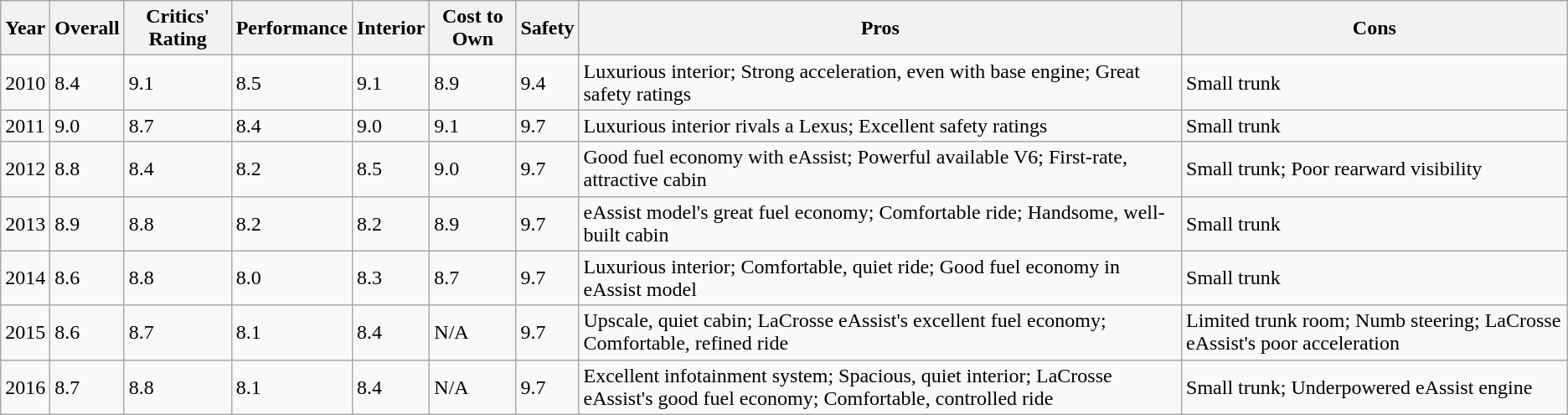<table class="wikitable">
<tr>
<th>Year</th>
<th>Overall</th>
<th>Critics' Rating</th>
<th>Performance</th>
<th>Interior</th>
<th>Cost to Own</th>
<th>Safety</th>
<th>Pros</th>
<th>Cons</th>
</tr>
<tr>
<td>2010</td>
<td>8.4</td>
<td>9.1</td>
<td>8.5</td>
<td>9.1</td>
<td>8.9</td>
<td>9.4</td>
<td>Luxurious interior; Strong acceleration, even with base engine; Great safety ratings</td>
<td>Small trunk</td>
</tr>
<tr>
<td>2011</td>
<td>9.0</td>
<td>8.7</td>
<td>8.4</td>
<td>9.0</td>
<td>9.1</td>
<td>9.7</td>
<td>Luxurious interior rivals a Lexus; Excellent safety ratings</td>
<td>Small trunk</td>
</tr>
<tr>
<td>2012</td>
<td>8.8</td>
<td>8.4</td>
<td>8.2</td>
<td>8.5</td>
<td>9.0</td>
<td>9.7</td>
<td>Good fuel economy with eAssist; Powerful available V6; First-rate, attractive cabin</td>
<td>Small trunk; Poor rearward visibility</td>
</tr>
<tr>
<td>2013</td>
<td>8.9</td>
<td>8.8</td>
<td>8.2</td>
<td>8.2</td>
<td>8.9</td>
<td>9.7</td>
<td>eAssist model's great fuel economy; Comfortable ride; Handsome, well-built cabin</td>
<td>Small trunk</td>
</tr>
<tr>
<td>2014</td>
<td>8.6</td>
<td>8.8</td>
<td>8.0</td>
<td>8.3</td>
<td>8.7</td>
<td>9.7</td>
<td>Luxurious interior; Comfortable, quiet ride; Good fuel economy in eAssist model</td>
<td>Small trunk</td>
</tr>
<tr>
<td>2015</td>
<td>8.6</td>
<td>8.7</td>
<td>8.1</td>
<td>8.4</td>
<td>N/A</td>
<td>9.7</td>
<td>Upscale, quiet cabin; LaCrosse eAssist's excellent fuel economy; Comfortable, refined ride</td>
<td>Limited trunk room; Numb steering; LaCrosse eAssist's poor acceleration</td>
</tr>
<tr>
<td>2016</td>
<td>8.7</td>
<td>8.8</td>
<td>8.1</td>
<td>8.4</td>
<td>N/A</td>
<td>9.7</td>
<td>Excellent infotainment system; Spacious, quiet interior; LaCrosse eAssist's good fuel economy; Comfortable, controlled ride</td>
<td>Small trunk; Underpowered eAssist engine</td>
</tr>
</table>
